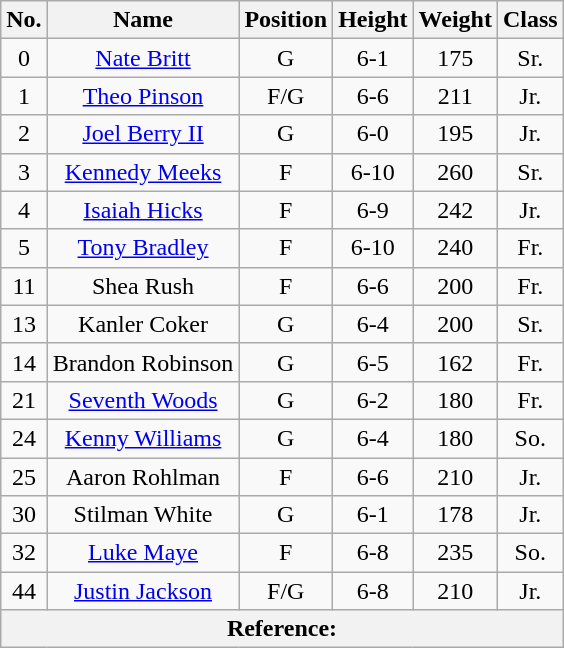<table class="wikitable">
<tr>
<th>No.</th>
<th>Name</th>
<th>Position</th>
<th>Height</th>
<th>Weight</th>
<th>Class</th>
</tr>
<tr>
<td style="text-align:center;">0</td>
<td style="text-align:center;"><a href='#'>Nate Britt</a></td>
<td style="text-align:center;">G</td>
<td style="text-align:center;">6-1</td>
<td style="text-align:center;">175</td>
<td style="text-align:center;">Sr.</td>
</tr>
<tr>
<td style="text-align:center;">1</td>
<td style="text-align:center;"><a href='#'>Theo Pinson</a></td>
<td style="text-align:center;">F/G</td>
<td style="text-align:center;">6-6</td>
<td style="text-align:center;">211</td>
<td style="text-align:center;">Jr.</td>
</tr>
<tr>
<td style="text-align:center;">2</td>
<td style="text-align:center;"><a href='#'>Joel Berry II</a></td>
<td style="text-align:center;">G</td>
<td style="text-align:center;">6-0</td>
<td style="text-align:center;">195</td>
<td style="text-align:center;">Jr.</td>
</tr>
<tr>
<td style="text-align:center;">3</td>
<td style="text-align:center;"><a href='#'>Kennedy Meeks</a></td>
<td style="text-align:center;">F</td>
<td style="text-align:center;">6-10</td>
<td style="text-align:center;">260</td>
<td style="text-align:center;">Sr.</td>
</tr>
<tr>
<td style="text-align:center;">4</td>
<td style="text-align:center;"><a href='#'>Isaiah Hicks</a></td>
<td style="text-align:center;">F</td>
<td style="text-align:center;">6-9</td>
<td style="text-align:center;">242</td>
<td style="text-align:center;">Jr.</td>
</tr>
<tr>
<td style="text-align:center;">5</td>
<td style="text-align:center;"><a href='#'>Tony Bradley</a></td>
<td style="text-align:center;">F</td>
<td style="text-align:center;">6-10</td>
<td style="text-align:center;">240</td>
<td style="text-align:center;">Fr.</td>
</tr>
<tr>
<td style="text-align:center;">11</td>
<td style="text-align:center;">Shea Rush</td>
<td style="text-align:center;">F</td>
<td style="text-align:center;">6-6</td>
<td style="text-align:center;">200</td>
<td style="text-align:center;">Fr.</td>
</tr>
<tr>
<td style="text-align:center;">13</td>
<td style="text-align:center;">Kanler Coker</td>
<td style="text-align:center;">G</td>
<td style="text-align:center;">6-4</td>
<td style="text-align:center;">200</td>
<td style="text-align:center;">Sr.</td>
</tr>
<tr>
<td style="text-align:center;">14</td>
<td style="text-align:center;">Brandon Robinson</td>
<td style="text-align:center;">G</td>
<td style="text-align:center;">6-5</td>
<td style="text-align:center;">162</td>
<td style="text-align:center;">Fr.</td>
</tr>
<tr>
<td style="text-align:center;">21</td>
<td style="text-align:center;"><a href='#'>Seventh Woods</a></td>
<td style="text-align:center;">G</td>
<td style="text-align:center;">6-2</td>
<td style="text-align:center;">180</td>
<td style="text-align:center;">Fr.</td>
</tr>
<tr>
<td style="text-align:center;">24</td>
<td style="text-align:center;"><a href='#'>Kenny Williams</a></td>
<td style="text-align:center;">G</td>
<td style="text-align:center;">6-4</td>
<td style="text-align:center;">180</td>
<td style="text-align:center;">So.</td>
</tr>
<tr>
<td style="text-align:center;">25</td>
<td style="text-align:center;">Aaron Rohlman</td>
<td style="text-align:center;">F</td>
<td style="text-align:center;">6-6</td>
<td style="text-align:center;">210</td>
<td style="text-align:center;">Jr.</td>
</tr>
<tr>
<td style="text-align:center;">30</td>
<td style="text-align:center;">Stilman White</td>
<td style="text-align:center;">G</td>
<td style="text-align:center;">6-1</td>
<td style="text-align:center;">178</td>
<td style="text-align:center;">Jr.</td>
</tr>
<tr>
<td style="text-align:center;">32</td>
<td style="text-align:center;"><a href='#'>Luke Maye</a></td>
<td style="text-align:center;">F</td>
<td style="text-align:center;">6-8</td>
<td style="text-align:center;">235</td>
<td style="text-align:center;">So.</td>
</tr>
<tr>
<td style="text-align:center;">44</td>
<td style="text-align:center;"><a href='#'>Justin Jackson</a></td>
<td style="text-align:center;">F/G</td>
<td style="text-align:center;">6-8</td>
<td style="text-align:center;">210</td>
<td style="text-align:center;">Jr.</td>
</tr>
<tr>
<th style="text-align:center;" colspan="6">Reference:</th>
</tr>
</table>
